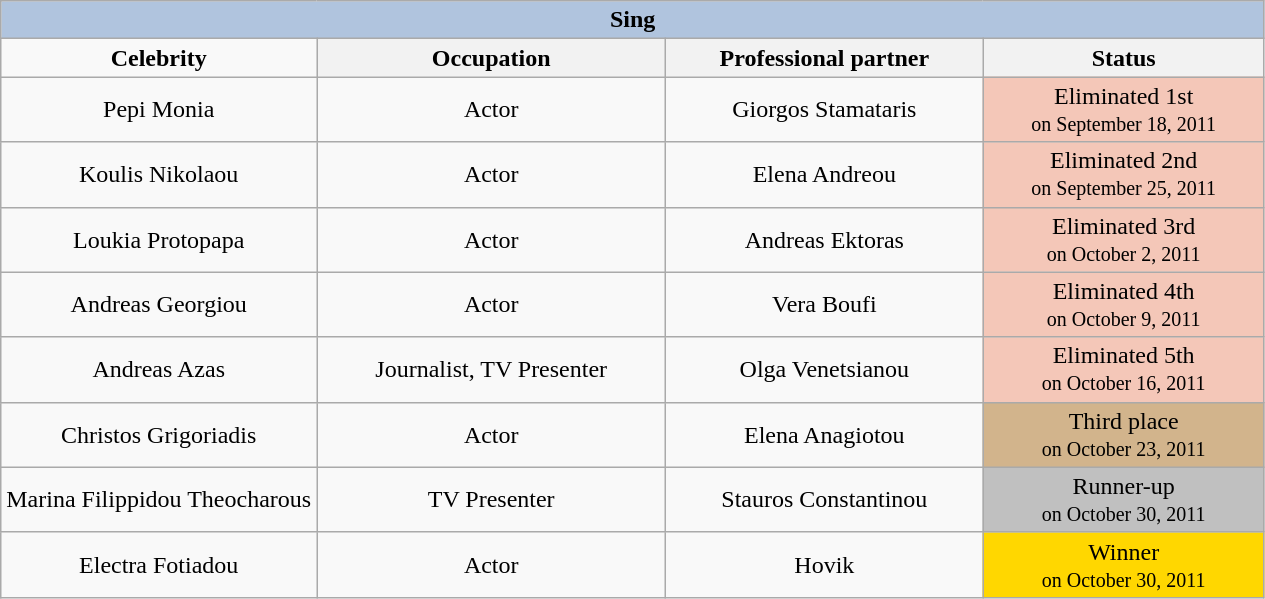<table class="wikitable sortable;">
<tr style="text-align:center;">
<th colspan=4 style="background:#B0C4DE">Sing</th>
</tr>
<tr>
<td style="width:25%; text-align:center;"><strong>Celebrity</strong></td>
<th>Occupation</th>
<th>Professional partner</th>
<th>Status</th>
</tr>
<tr style="text-align:center;">
<td>Pepi Monia</td>
<td>Actor</td>
<td>Giorgos Stamataris</td>
<td style="background:#f4c7b8;">Eliminated 1st<br><small>on September 18, 2011</small></td>
</tr>
<tr style="text-align:center;">
<td>Koulis Nikolaou</td>
<td>Actor</td>
<td>Elena Andreou</td>
<td style="background:#f4c7b8;">Eliminated 2nd<br><small>on September 25, 2011</small></td>
</tr>
<tr style="text-align:center;">
<td>Loukia Protopapa</td>
<td>Actor</td>
<td>Andreas Ektoras</td>
<td style="background:#f4c7b8;">Eliminated 3rd<br><small>on October 2, 2011</small></td>
</tr>
<tr style="text-align:center;">
<td>Andreas Georgiou</td>
<td>Actor</td>
<td>Vera Boufi</td>
<td style="background:#f4c7b8;">Eliminated 4th<br><small>on October 9, 2011</small></td>
</tr>
<tr style="text-align:center;">
<td>Andreas Azas</td>
<td>Journalist, TV Presenter</td>
<td>Olga Venetsianou</td>
<td style="background:#f4c7b8;">Eliminated 5th<br><small>on October 16, 2011</small></td>
</tr>
<tr style="text-align:center;">
<td>Christos Grigoriadis</td>
<td>Actor</td>
<td>Elena Anagiotou</td>
<td style="background:tan;">Third place<br><small>on October 23, 2011</small></td>
</tr>
<tr style="text-align:center;">
<td>Marina Filippidou Theocharous</td>
<td>TV Presenter</td>
<td>Stauros Constantinou</td>
<td style="background:silver;">Runner-up<br><small>on October 30, 2011</small></td>
</tr>
<tr style="text-align:center;">
<td>Electra Fotiadou</td>
<td>Actor</td>
<td>Hovik</td>
<td style="background:gold;">Winner<br><small>on October 30, 2011</small></td>
</tr>
</table>
